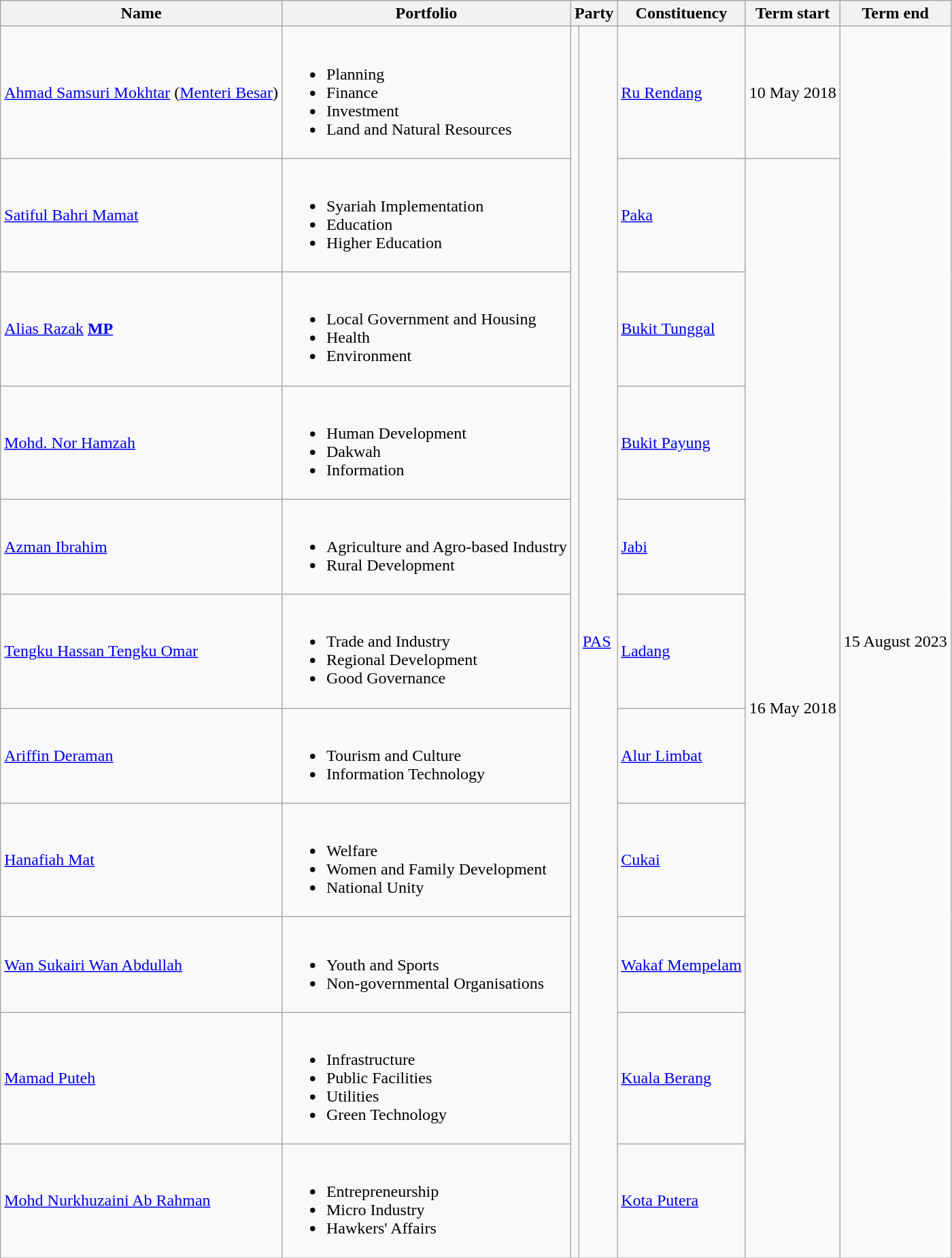<table class="wikitable">
<tr>
<th>Name</th>
<th>Portfolio</th>
<th colspan=2>Party</th>
<th>Constituency</th>
<th>Term start</th>
<th>Term end</th>
</tr>
<tr>
<td><a href='#'>Ahmad Samsuri Mokhtar</a> (<a href='#'>Menteri Besar</a>)</td>
<td><br><ul><li>Planning</li><li>Finance</li><li>Investment</li><li>Land and Natural Resources</li></ul></td>
<td rowspan=11 bgcolor=></td>
<td rowspan=11><a href='#'>PAS</a></td>
<td><a href='#'>Ru Rendang</a></td>
<td>10 May 2018</td>
<td rowspan="11">15 August 2023</td>
</tr>
<tr>
<td><a href='#'>Satiful Bahri Mamat</a></td>
<td><br><ul><li>Syariah Implementation</li><li>Education</li><li>Higher Education</li></ul></td>
<td><a href='#'>Paka</a></td>
<td rowspan="10">16 May 2018</td>
</tr>
<tr>
<td><a href='#'>Alias Razak</a> <a href='#'><strong>MP</strong></a></td>
<td><br><ul><li>Local Government and Housing</li><li>Health</li><li>Environment</li></ul></td>
<td><a href='#'>Bukit Tunggal</a></td>
</tr>
<tr>
<td><a href='#'>Mohd. Nor Hamzah</a></td>
<td><br><ul><li>Human Development</li><li>Dakwah</li><li>Information</li></ul></td>
<td><a href='#'>Bukit Payung</a></td>
</tr>
<tr>
<td><a href='#'>Azman Ibrahim</a></td>
<td><br><ul><li>Agriculture and Agro-based Industry</li><li>Rural Development</li></ul></td>
<td><a href='#'>Jabi</a></td>
</tr>
<tr>
<td><a href='#'>Tengku Hassan Tengku Omar</a></td>
<td><br><ul><li>Trade and Industry</li><li>Regional Development</li><li>Good Governance</li></ul></td>
<td><a href='#'>Ladang</a></td>
</tr>
<tr>
<td><a href='#'>Ariffin Deraman</a></td>
<td><br><ul><li>Tourism and Culture</li><li>Information Technology</li></ul></td>
<td><a href='#'>Alur Limbat</a></td>
</tr>
<tr>
<td><a href='#'>Hanafiah Mat</a></td>
<td><br><ul><li>Welfare</li><li>Women and Family Development</li><li>National Unity</li></ul></td>
<td><a href='#'>Cukai</a></td>
</tr>
<tr>
<td><a href='#'>Wan Sukairi Wan Abdullah</a></td>
<td><br><ul><li>Youth and Sports</li><li>Non-governmental Organisations</li></ul></td>
<td><a href='#'>Wakaf Mempelam</a></td>
</tr>
<tr>
<td><a href='#'>Mamad Puteh</a></td>
<td><br><ul><li>Infrastructure</li><li>Public Facilities</li><li>Utilities</li><li>Green Technology</li></ul></td>
<td><a href='#'>Kuala Berang</a></td>
</tr>
<tr>
<td><a href='#'>Mohd Nurkhuzaini Ab Rahman</a></td>
<td><br><ul><li>Entrepreneurship</li><li>Micro Industry</li><li>Hawkers' Affairs</li></ul></td>
<td><a href='#'>Kota Putera</a></td>
</tr>
</table>
